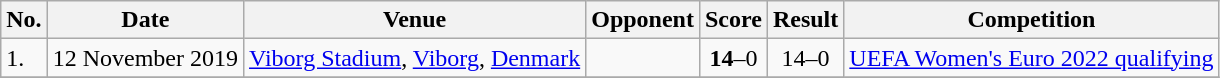<table class="wikitable">
<tr>
<th>No.</th>
<th>Date</th>
<th>Venue</th>
<th>Opponent</th>
<th>Score</th>
<th>Result</th>
<th>Competition</th>
</tr>
<tr>
<td>1.</td>
<td>12 November 2019</td>
<td><a href='#'>Viborg Stadium</a>, <a href='#'>Viborg</a>, <a href='#'>Denmark</a></td>
<td></td>
<td align=center><strong>14</strong>–0</td>
<td align=center>14–0</td>
<td><a href='#'>UEFA Women's Euro 2022 qualifying</a></td>
</tr>
<tr>
</tr>
</table>
